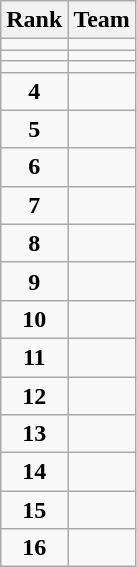<table class="wikitable" style="text-align: center;">
<tr>
<th>Rank</th>
<th>Team</th>
</tr>
<tr>
<td></td>
<td align="left"></td>
</tr>
<tr>
<td></td>
<td align="left"></td>
</tr>
<tr>
<td></td>
<td align="left"></td>
</tr>
<tr>
<td><strong>4</strong></td>
<td align="left"></td>
</tr>
<tr>
<td><strong>5</strong></td>
<td align="left"></td>
</tr>
<tr>
<td><strong>6</strong></td>
<td align="left"></td>
</tr>
<tr>
<td><strong>7</strong></td>
<td align="left"></td>
</tr>
<tr>
<td><strong>8</strong></td>
<td align="left"></td>
</tr>
<tr>
<td><strong>9</strong></td>
<td align="left"></td>
</tr>
<tr>
<td><strong>10</strong></td>
<td align="left"></td>
</tr>
<tr>
<td><strong>11</strong></td>
<td align="left"></td>
</tr>
<tr>
<td><strong>12</strong></td>
<td align="left"></td>
</tr>
<tr>
<td><strong>13</strong></td>
<td align="left"></td>
</tr>
<tr>
<td><strong>14</strong></td>
<td align="left"></td>
</tr>
<tr>
<td><strong>15</strong></td>
<td align="left"></td>
</tr>
<tr>
<td><strong>16</strong></td>
<td align="left"></td>
</tr>
</table>
